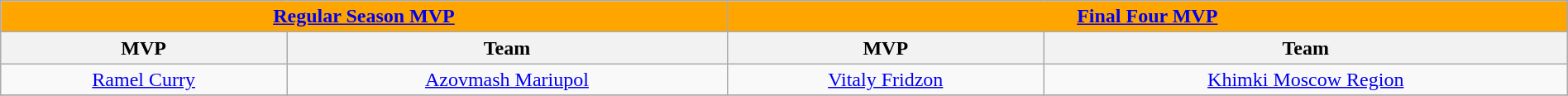<table class="wikitable" style="text-align: center; width: 100%;">
<tr>
<td colspan=2 bgcolor="#FFA500"><strong><a href='#'>Regular Season MVP</a></strong></td>
<td colspan=2 bgcolor="#FFA500"><strong><a href='#'>Final Four MVP</a></strong></td>
</tr>
<tr>
<th>MVP</th>
<th>Team</th>
<th>MVP</th>
<th>Team</th>
</tr>
<tr>
<td> <a href='#'>Ramel Curry</a></td>
<td> <a href='#'>Azovmash Mariupol</a></td>
<td> <a href='#'>Vitaly Fridzon</a></td>
<td> <a href='#'>Khimki Moscow Region</a></td>
</tr>
<tr>
</tr>
</table>
